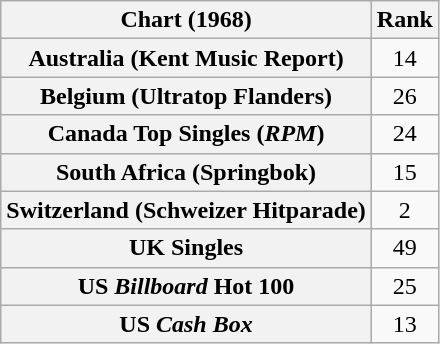<table class="wikitable sortable plainrowheaders" style="text-align:center">
<tr>
<th scope="col">Chart (1968)</th>
<th scope="col">Rank</th>
</tr>
<tr>
<th scope="row">Australia (Kent Music Report)</th>
<td>14</td>
</tr>
<tr>
<th scope="row">Belgium (Ultratop Flanders)</th>
<td>26</td>
</tr>
<tr>
<th scope="row">Canada Top Singles (<em>RPM</em>)</th>
<td>24</td>
</tr>
<tr>
<th scope="row">South Africa (Springbok)</th>
<td>15</td>
</tr>
<tr>
<th scope="row">Switzerland (Schweizer Hitparade)</th>
<td>2</td>
</tr>
<tr>
<th scope="row">UK Singles</th>
<td>49</td>
</tr>
<tr>
<th scope="row">US <em>Billboard</em> Hot 100</th>
<td>25</td>
</tr>
<tr>
<th scope="row">US <em>Cash Box</em></th>
<td style="text-align:center;">13</td>
</tr>
</table>
